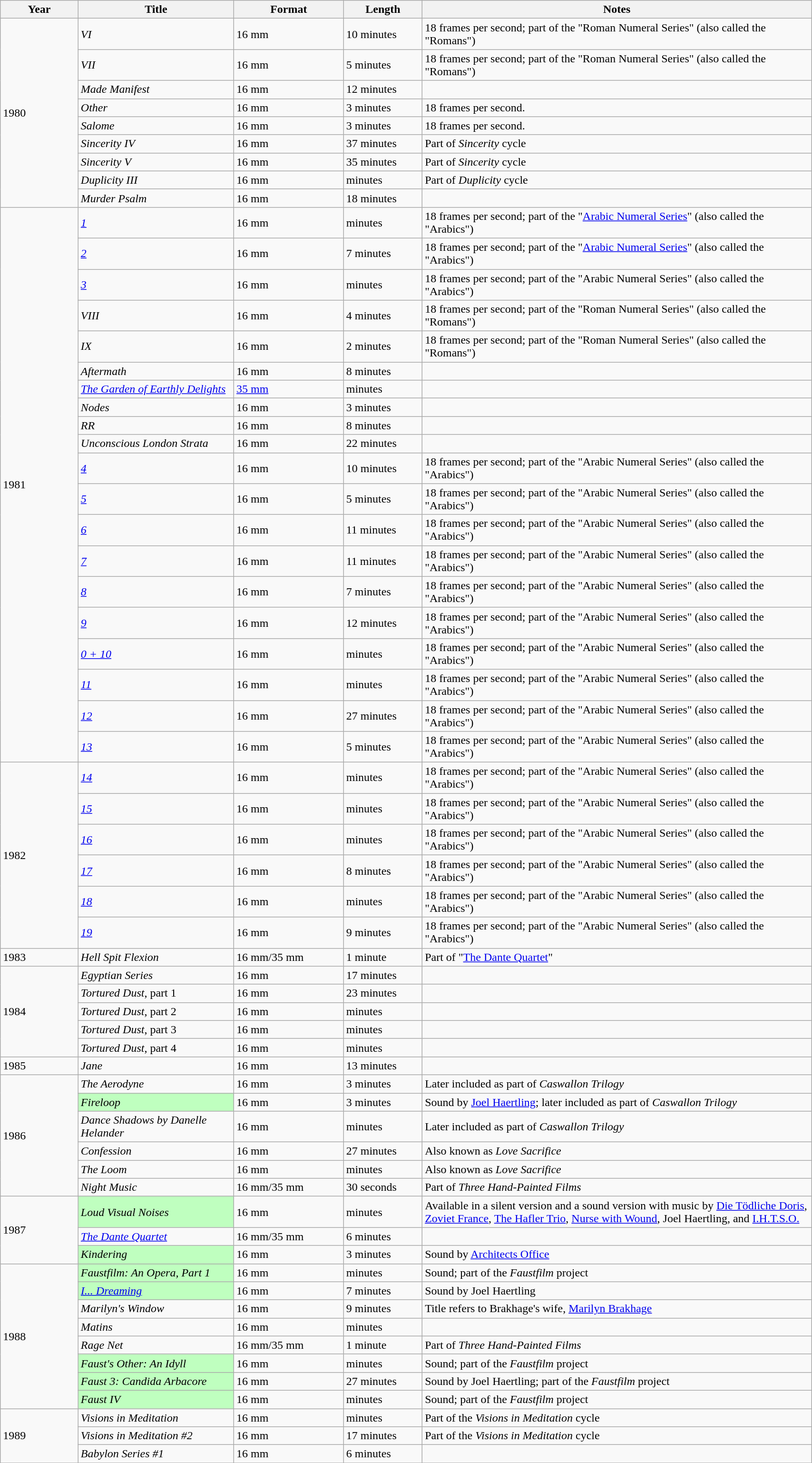<table class="wikitable plainrowheaders" style="width: 90%">
<tr>
<th style="width: 5%;" scope="col">Year</th>
<th style="width: 10%;" scope="col">Title</th>
<th style="width: 5%;" scope="col">Format</th>
<th style="width: 5%;" scope="col">Length</th>
<th style="width: 25%;" scope="col">Notes</th>
</tr>
<tr>
<td scope="row" rowspan="9">1980</td>
<td><em>VI</em></td>
<td>16 mm</td>
<td>10 minutes</td>
<td>18 frames per second; part of the "Roman Numeral Series" (also called the "Romans")</td>
</tr>
<tr>
<td scope="row"><em>VII</em></td>
<td>16 mm</td>
<td>5 minutes</td>
<td>18 frames per second; part of the "Roman Numeral Series" (also called the "Romans")</td>
</tr>
<tr>
<td scope="row"><em>Made Manifest</em></td>
<td>16 mm</td>
<td>12 minutes</td>
<td></td>
</tr>
<tr>
<td scope="row"><em>Other</em></td>
<td>16 mm</td>
<td>3 minutes</td>
<td>18 frames per second.</td>
</tr>
<tr>
<td scope="row"><em>Salome</em></td>
<td>16 mm</td>
<td>3 minutes</td>
<td>18 frames per second.</td>
</tr>
<tr>
<td scope="row"><em>Sincerity IV</em></td>
<td>16 mm</td>
<td>37 minutes</td>
<td>Part of <em>Sincerity</em> cycle</td>
</tr>
<tr>
<td scope="row"><em>Sincerity V</em></td>
<td>16 mm</td>
<td>35 minutes</td>
<td>Part of <em>Sincerity</em> cycle</td>
</tr>
<tr>
<td scope="row"><em>Duplicity III</em></td>
<td>16 mm</td>
<td> minutes</td>
<td>Part of <em>Duplicity</em> cycle</td>
</tr>
<tr>
<td scope="row"><em>Murder Psalm</em></td>
<td>16 mm</td>
<td>18 minutes</td>
<td></td>
</tr>
<tr>
<td scope="row" rowspan="20">1981</td>
<td><em><a href='#'>1</a></em></td>
<td>16 mm</td>
<td> minutes</td>
<td>18 frames per second; part of the "<a href='#'>Arabic Numeral Series</a>" (also called the "Arabics")</td>
</tr>
<tr>
<td scope="row"><em><a href='#'>2</a></em></td>
<td>16 mm</td>
<td>7 minutes</td>
<td>18 frames per second; part of the "<a href='#'>Arabic Numeral Series</a>" (also called the "Arabics")</td>
</tr>
<tr>
<td scope="row"><em><a href='#'>3</a></em></td>
<td>16 mm</td>
<td> minutes</td>
<td>18 frames per second; part of the "Arabic Numeral Series" (also called the "Arabics")</td>
</tr>
<tr>
<td scope="row"><em>VIII</em></td>
<td>16 mm</td>
<td>4 minutes</td>
<td>18 frames per second; part of the "Roman Numeral Series" (also called the "Romans")</td>
</tr>
<tr>
<td scope="row"><em>IX</em></td>
<td>16 mm</td>
<td>2 minutes</td>
<td>18 frames per second; part of the "Roman Numeral Series" (also called the "Romans")</td>
</tr>
<tr>
<td scope="row"><em>Aftermath</em></td>
<td>16 mm</td>
<td>8 minutes</td>
<td></td>
</tr>
<tr>
<td scope="row"><em><a href='#'>The Garden of Earthly Delights</a></em></td>
<td><a href='#'>35 mm</a></td>
<td> minutes</td>
<td></td>
</tr>
<tr>
<td scope="row"><em>Nodes</em></td>
<td>16 mm</td>
<td>3 minutes</td>
<td></td>
</tr>
<tr>
<td scope="row"><em>RR</em></td>
<td>16 mm</td>
<td>8 minutes</td>
<td></td>
</tr>
<tr>
<td scope="row"><em>Unconscious London Strata</em></td>
<td>16 mm</td>
<td>22 minutes</td>
<td></td>
</tr>
<tr>
<td scope="row"><em><a href='#'>4</a></em></td>
<td>16 mm</td>
<td>10 minutes</td>
<td>18 frames per second; part of the "Arabic Numeral Series" (also called the "Arabics")</td>
</tr>
<tr>
<td scope="row"><em><a href='#'>5</a></em></td>
<td>16 mm</td>
<td>5 minutes</td>
<td>18 frames per second; part of the "Arabic Numeral Series" (also called the "Arabics")</td>
</tr>
<tr>
<td scope="row"><em><a href='#'>6</a></em></td>
<td>16 mm</td>
<td>11 minutes</td>
<td>18 frames per second; part of the "Arabic Numeral Series" (also called the "Arabics")</td>
</tr>
<tr>
<td scope="row"><em><a href='#'>7</a></em></td>
<td>16 mm</td>
<td>11 minutes</td>
<td>18 frames per second; part of the "Arabic Numeral Series" (also called the "Arabics")</td>
</tr>
<tr>
<td scope="row"><em><a href='#'>8</a></em></td>
<td>16 mm</td>
<td>7 minutes</td>
<td>18 frames per second; part of the "Arabic Numeral Series" (also called the "Arabics")</td>
</tr>
<tr>
<td scope="row"><em><a href='#'>9</a></em></td>
<td>16 mm</td>
<td>12 minutes</td>
<td>18 frames per second; part of the "Arabic Numeral Series" (also called the "Arabics")</td>
</tr>
<tr>
<td scope="row"><em><a href='#'>0 + 10</a></em></td>
<td>16 mm</td>
<td> minutes</td>
<td>18 frames per second; part of the "Arabic Numeral Series" (also called the "Arabics")</td>
</tr>
<tr>
<td scope="row"><em><a href='#'>11</a></em></td>
<td>16 mm</td>
<td> minutes</td>
<td>18 frames per second; part of the "Arabic Numeral Series" (also called the "Arabics")</td>
</tr>
<tr>
<td scope="row"><em><a href='#'>12</a></em></td>
<td>16 mm</td>
<td>27 minutes</td>
<td>18 frames per second; part of the "Arabic Numeral Series" (also called the "Arabics")</td>
</tr>
<tr>
<td scope="row"><em><a href='#'>13</a></em></td>
<td>16 mm</td>
<td>5 minutes</td>
<td>18 frames per second; part of the "Arabic Numeral Series" (also called the "Arabics")</td>
</tr>
<tr>
<td scope="row" rowspan="6">1982</td>
<td><em><a href='#'>14</a></em></td>
<td>16 mm</td>
<td> minutes</td>
<td>18 frames per second; part of the "Arabic Numeral Series" (also called the "Arabics")</td>
</tr>
<tr>
<td scope="row"><em><a href='#'>15</a></em></td>
<td>16 mm</td>
<td> minutes</td>
<td>18 frames per second; part of the "Arabic Numeral Series" (also called the "Arabics")</td>
</tr>
<tr>
<td scope="row"><em><a href='#'>16</a></em></td>
<td>16 mm</td>
<td> minutes</td>
<td>18 frames per second; part of the "Arabic Numeral Series" (also called the "Arabics")</td>
</tr>
<tr>
<td scope="row"><em><a href='#'>17</a></em></td>
<td>16 mm</td>
<td>8 minutes</td>
<td>18 frames per second; part of the "Arabic Numeral Series" (also called the "Arabics")</td>
</tr>
<tr>
<td scope="row"><em><a href='#'>18</a></em></td>
<td>16 mm</td>
<td> minutes</td>
<td>18 frames per second; part of the "Arabic Numeral Series" (also called the "Arabics")</td>
</tr>
<tr>
<td scope="row"><em><a href='#'>19</a></em></td>
<td>16 mm</td>
<td>9 minutes</td>
<td>18 frames per second; part of the "Arabic Numeral Series" (also called the "Arabics")</td>
</tr>
<tr>
<td scope="row">1983</td>
<td><em>Hell Spit Flexion</em></td>
<td>16 mm/35 mm</td>
<td>1 minute</td>
<td>Part of "<a href='#'>The Dante Quartet</a>"</td>
</tr>
<tr>
<td scope="row" rowspan="5">1984</td>
<td><em>Egyptian Series</em></td>
<td>16 mm</td>
<td>17 minutes</td>
<td></td>
</tr>
<tr>
<td scope="row"><em>Tortured Dust</em>, part 1</td>
<td>16 mm</td>
<td>23 minutes</td>
<td></td>
</tr>
<tr>
<td scope="row"><em>Tortured Dust</em>, part 2</td>
<td>16 mm</td>
<td> minutes</td>
<td></td>
</tr>
<tr>
<td scope="row"><em>Tortured Dust</em>, part 3</td>
<td>16 mm</td>
<td> minutes</td>
<td></td>
</tr>
<tr>
<td scope="row"><em>Tortured Dust</em>, part 4</td>
<td>16 mm</td>
<td> minutes</td>
<td></td>
</tr>
<tr>
<td scope="row">1985</td>
<td><em>Jane</em></td>
<td>16 mm</td>
<td>13 minutes</td>
<td></td>
</tr>
<tr>
<td scope="row" rowspan="6">1986</td>
<td scope="row"><em>The Aerodyne</em></td>
<td>16 mm</td>
<td>3 minutes</td>
<td>Later included as part of <em>Caswallon Trilogy</em></td>
</tr>
<tr>
<td scope="row" style="background: #bfffbf;"><em>Fireloop</em></td>
<td>16 mm</td>
<td>3 minutes</td>
<td>Sound by <a href='#'>Joel Haertling</a>; later included as part of <em>Caswallon Trilogy</em></td>
</tr>
<tr>
<td scope="row"><em>Dance Shadows by Danelle Helander</em></td>
<td>16 mm</td>
<td> minutes</td>
<td>Later included as part of <em>Caswallon Trilogy</em></td>
</tr>
<tr>
<td scope="row"><em>Confession</em></td>
<td>16 mm</td>
<td>27 minutes</td>
<td>Also known as <em>Love Sacrifice</em></td>
</tr>
<tr>
<td scope="row"><em>The Loom</em></td>
<td>16 mm</td>
<td> minutes</td>
<td>Also known as <em>Love Sacrifice</em></td>
</tr>
<tr>
<td scope="row"><em>Night Music</em></td>
<td>16 mm/35 mm</td>
<td>30 seconds</td>
<td>Part of <em>Three Hand-Painted Films</em></td>
</tr>
<tr>
<td scope="row" rowspan="3">1987</td>
<td scope="row" style="background: #bfffbf;"><em>Loud Visual Noises</em></td>
<td>16 mm</td>
<td> minutes</td>
<td>Available in a silent version and a sound version with music by <a href='#'>Die Tödliche Doris</a>, <a href='#'>Zoviet France</a>, <a href='#'>The Hafler Trio</a>, <a href='#'>Nurse with Wound</a>, Joel Haertling, and <a href='#'>I.H.T.S.O.</a></td>
</tr>
<tr>
<td scope="row"><em><a href='#'>The Dante Quartet</a></em></td>
<td>16 mm/35 mm</td>
<td>6 minutes</td>
<td></td>
</tr>
<tr>
<td scope="row" style="background: #bfffbf;"><em>Kindering</em></td>
<td>16 mm</td>
<td>3 minutes</td>
<td>Sound by <a href='#'>Architects Office</a></td>
</tr>
<tr>
<td scope="row" rowspan="8">1988</td>
<td scope="row" style="background: #bfffbf;"><em>Faustfilm: An Opera, Part 1</em></td>
<td>16 mm</td>
<td> minutes</td>
<td>Sound; part of the <em>Faustfilm</em> project</td>
</tr>
<tr>
<td scope="row" style="background: #bfffbf;"><em><a href='#'>I... Dreaming</a></em></td>
<td>16 mm</td>
<td>7 minutes</td>
<td>Sound by Joel Haertling</td>
</tr>
<tr>
<td scope="row"><em>Marilyn's Window</em></td>
<td>16 mm</td>
<td>9 minutes</td>
<td>Title refers to Brakhage's wife, <a href='#'>Marilyn Brakhage</a></td>
</tr>
<tr>
<td scope="row"><em>Matins</em></td>
<td>16 mm</td>
<td> minutes</td>
<td></td>
</tr>
<tr>
<td scope="row"><em>Rage Net</em></td>
<td>16 mm/35 mm</td>
<td>1 minute</td>
<td>Part of <em>Three Hand-Painted Films</em></td>
</tr>
<tr>
<td scope="row" style="background: #bfffbf;"><em>Faust's Other: An Idyll</em></td>
<td>16 mm</td>
<td> minutes</td>
<td>Sound; part of the <em>Faustfilm</em> project</td>
</tr>
<tr>
<td scope="row" style="background: #bfffbf;"><em>Faust 3: Candida Arbacore</em></td>
<td>16 mm</td>
<td>27 minutes</td>
<td>Sound by Joel Haertling; part of the <em>Faustfilm</em> project</td>
</tr>
<tr>
<td scope="row" style="background: #bfffbf;"><em>Faust IV</em></td>
<td>16 mm</td>
<td> minutes</td>
<td>Sound; part of the <em>Faustfilm</em> project</td>
</tr>
<tr>
<td scope="row" rowspan="3">1989</td>
<td><em>Visions in Meditation</em></td>
<td>16 mm</td>
<td> minutes</td>
<td>Part of the <em>Visions in Meditation</em> cycle</td>
</tr>
<tr>
<td scope="row"><em>Visions in Meditation #2</em></td>
<td>16 mm</td>
<td>17 minutes</td>
<td>Part of the <em>Visions in Meditation</em> cycle</td>
</tr>
<tr>
<td scope="row"><em>Babylon Series #1</em></td>
<td>16 mm</td>
<td>6 minutes</td>
<td></td>
</tr>
<tr>
</tr>
</table>
